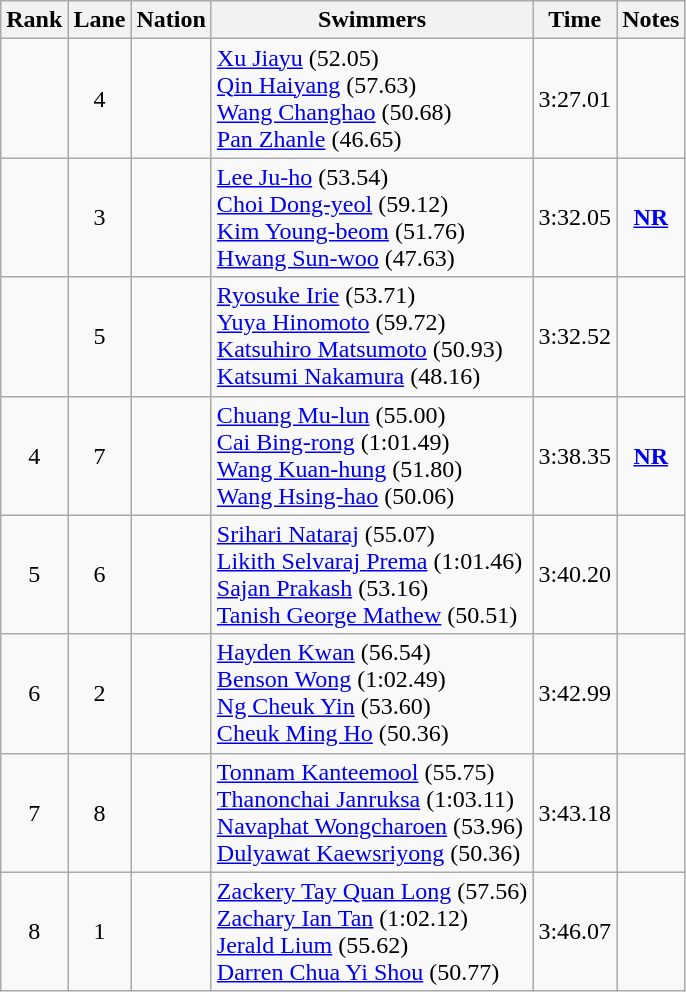<table class="wikitable sortable" style="text-align:center">
<tr>
<th>Rank</th>
<th>Lane</th>
<th>Nation</th>
<th>Swimmers</th>
<th>Time</th>
<th>Notes</th>
</tr>
<tr>
<td></td>
<td>4</td>
<td align=left></td>
<td align=left><a href='#'>Xu Jiayu</a> (52.05)<br><a href='#'>Qin Haiyang</a> (57.63)<br><a href='#'>Wang Changhao</a> (50.68)<br><a href='#'>Pan Zhanle</a> (46.65)</td>
<td>3:27.01</td>
<td></td>
</tr>
<tr>
<td></td>
<td>3</td>
<td align=left></td>
<td align=left><a href='#'>Lee Ju-ho</a> (53.54)<br><a href='#'>Choi Dong-yeol</a> (59.12)<br><a href='#'>Kim Young-beom</a> (51.76)<br><a href='#'>Hwang Sun-woo</a> (47.63)</td>
<td>3:32.05</td>
<td><strong><a href='#'>NR</a></strong></td>
</tr>
<tr>
<td></td>
<td>5</td>
<td align=left></td>
<td align=left><a href='#'>Ryosuke Irie</a> (53.71)<br><a href='#'>Yuya Hinomoto</a> (59.72)<br><a href='#'>Katsuhiro Matsumoto</a> (50.93)<br><a href='#'>Katsumi Nakamura</a> (48.16)</td>
<td>3:32.52</td>
<td></td>
</tr>
<tr>
<td>4</td>
<td>7</td>
<td align=left></td>
<td align=left><a href='#'>Chuang Mu-lun</a> (55.00)<br><a href='#'>Cai Bing-rong</a> (1:01.49)<br><a href='#'>Wang Kuan-hung</a> (51.80)<br><a href='#'>Wang Hsing-hao</a> (50.06)</td>
<td>3:38.35</td>
<td><strong><a href='#'>NR</a></strong></td>
</tr>
<tr>
<td>5</td>
<td>6</td>
<td align=left></td>
<td align=left><a href='#'>Srihari Nataraj</a> (55.07)<br><a href='#'>Likith Selvaraj Prema</a> (1:01.46)<br><a href='#'>Sajan Prakash</a> (53.16)<br><a href='#'>Tanish George Mathew</a> (50.51)</td>
<td>3:40.20</td>
<td></td>
</tr>
<tr>
<td>6</td>
<td>2</td>
<td align=left></td>
<td align=left><a href='#'>Hayden Kwan</a> (56.54)<br><a href='#'>Benson Wong</a> (1:02.49)<br><a href='#'>Ng Cheuk Yin</a> (53.60)<br><a href='#'>Cheuk Ming Ho</a> (50.36)</td>
<td>3:42.99</td>
<td></td>
</tr>
<tr>
<td>7</td>
<td>8</td>
<td align=left></td>
<td align=left><a href='#'>Tonnam Kanteemool</a> (55.75)<br><a href='#'>Thanonchai Janruksa</a> (1:03.11)<br><a href='#'>Navaphat Wongcharoen</a> (53.96)<br><a href='#'>Dulyawat Kaewsriyong</a> (50.36)</td>
<td>3:43.18</td>
<td></td>
</tr>
<tr>
<td>8</td>
<td>1</td>
<td align=left></td>
<td align=left><a href='#'>Zackery Tay Quan Long</a> (57.56)<br><a href='#'>Zachary Ian Tan</a> (1:02.12)<br><a href='#'>Jerald Lium</a> (55.62)<br><a href='#'>Darren Chua Yi Shou</a> (50.77)</td>
<td>3:46.07</td>
<td></td>
</tr>
</table>
